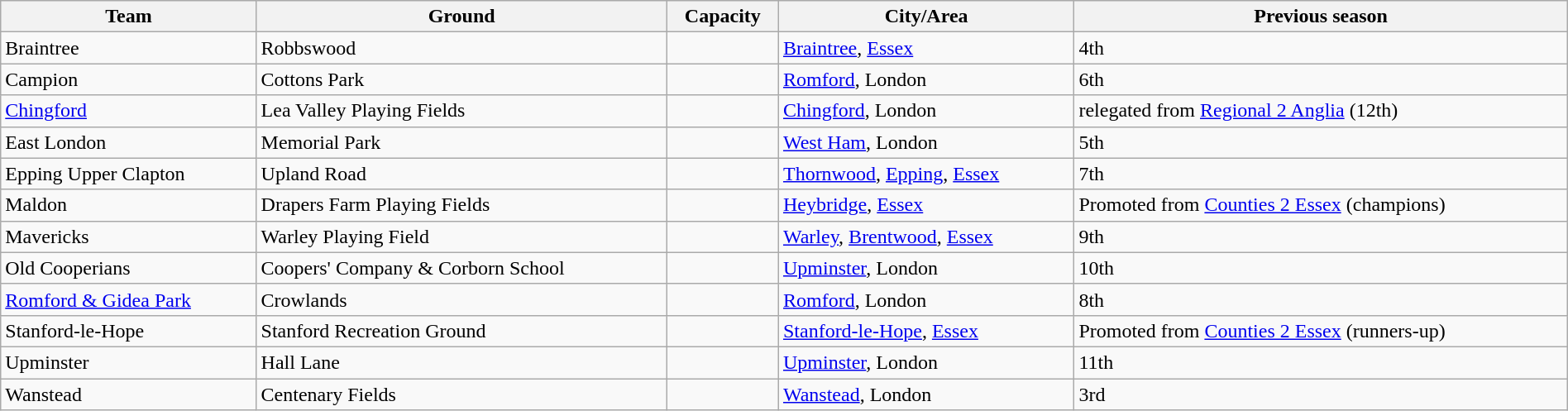<table class="wikitable sortable" width=100%>
<tr>
<th>Team</th>
<th>Ground</th>
<th>Capacity</th>
<th>City/Area</th>
<th>Previous season</th>
</tr>
<tr>
<td>Braintree</td>
<td>Robbswood</td>
<td></td>
<td><a href='#'>Braintree</a>, <a href='#'>Essex</a></td>
<td>4th</td>
</tr>
<tr>
<td>Campion</td>
<td>Cottons Park</td>
<td></td>
<td><a href='#'>Romford</a>, London</td>
<td>6th</td>
</tr>
<tr>
<td><a href='#'>Chingford</a></td>
<td>Lea Valley Playing Fields</td>
<td></td>
<td><a href='#'>Chingford</a>, London</td>
<td>relegated from <a href='#'>Regional 2 Anglia</a> (12th)</td>
</tr>
<tr>
<td>East London</td>
<td>Memorial Park</td>
<td></td>
<td><a href='#'>West Ham</a>, London</td>
<td>5th</td>
</tr>
<tr>
<td>Epping Upper Clapton</td>
<td>Upland Road</td>
<td></td>
<td><a href='#'>Thornwood</a>, <a href='#'>Epping</a>, <a href='#'>Essex</a></td>
<td>7th</td>
</tr>
<tr>
<td>Maldon</td>
<td>Drapers Farm Playing Fields</td>
<td></td>
<td><a href='#'>Heybridge</a>, <a href='#'>Essex</a></td>
<td>Promoted from <a href='#'>Counties 2 Essex</a> (champions)</td>
</tr>
<tr>
<td>Mavericks</td>
<td>Warley Playing Field</td>
<td></td>
<td><a href='#'>Warley</a>, <a href='#'>Brentwood</a>, <a href='#'>Essex</a></td>
<td>9th</td>
</tr>
<tr>
<td>Old Cooperians</td>
<td>Coopers' Company & Corborn School</td>
<td></td>
<td><a href='#'>Upminster</a>, London</td>
<td>10th</td>
</tr>
<tr>
<td><a href='#'>Romford & Gidea Park</a></td>
<td>Crowlands</td>
<td></td>
<td><a href='#'>Romford</a>, London</td>
<td>8th</td>
</tr>
<tr>
<td>Stanford-le-Hope</td>
<td>Stanford Recreation Ground</td>
<td></td>
<td><a href='#'>Stanford-le-Hope</a>, <a href='#'>Essex</a></td>
<td>Promoted from <a href='#'>Counties 2 Essex</a> (runners-up)</td>
</tr>
<tr>
<td>Upminster</td>
<td>Hall Lane</td>
<td></td>
<td><a href='#'>Upminster</a>, London</td>
<td>11th</td>
</tr>
<tr>
<td>Wanstead</td>
<td>Centenary Fields</td>
<td></td>
<td><a href='#'>Wanstead</a>, London</td>
<td>3rd</td>
</tr>
</table>
